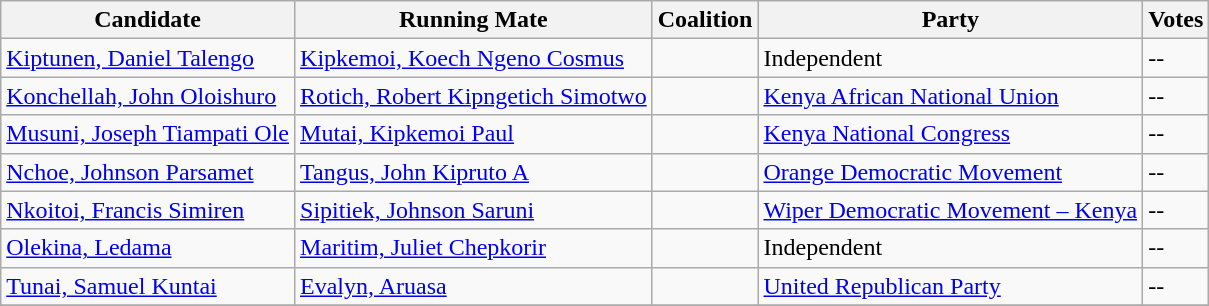<table class="wikitable sortable">
<tr>
<th>Candidate</th>
<th>Running Mate</th>
<th>Coalition</th>
<th>Party</th>
<th>Votes</th>
</tr>
<tr>
<td><a href='#'>Kiptunen, Daniel Talengo</a></td>
<td><a href='#'>Kipkemoi, Koech Ngeno Cosmus</a></td>
<td></td>
<td>Independent</td>
<td>--</td>
</tr>
<tr>
<td><a href='#'>Konchellah, John Oloishuro</a></td>
<td><a href='#'>Rotich, Robert Kipngetich Simotwo</a></td>
<td></td>
<td><a href='#'>Kenya African National Union</a></td>
<td>--</td>
</tr>
<tr>
<td><a href='#'>Musuni, Joseph Tiampati Ole</a></td>
<td><a href='#'>Mutai, Kipkemoi Paul</a></td>
<td></td>
<td><a href='#'>Kenya National Congress</a></td>
<td>--</td>
</tr>
<tr>
<td><a href='#'>Nchoe, Johnson Parsamet</a></td>
<td><a href='#'>Tangus, John Kipruto A</a></td>
<td></td>
<td><a href='#'>Orange Democratic Movement</a></td>
<td>--</td>
</tr>
<tr>
<td><a href='#'>Nkoitoi, Francis Simiren</a></td>
<td><a href='#'>Sipitiek, Johnson Saruni</a></td>
<td></td>
<td><a href='#'>Wiper Democratic Movement – Kenya</a></td>
<td>--</td>
</tr>
<tr>
<td><a href='#'>Olekina, Ledama</a></td>
<td><a href='#'>Maritim, Juliet Chepkorir</a></td>
<td></td>
<td>Independent</td>
<td>--</td>
</tr>
<tr>
<td><a href='#'>Tunai, Samuel Kuntai</a></td>
<td><a href='#'>Evalyn, Aruasa</a></td>
<td></td>
<td><a href='#'>United Republican Party</a></td>
<td>--</td>
</tr>
<tr>
</tr>
</table>
